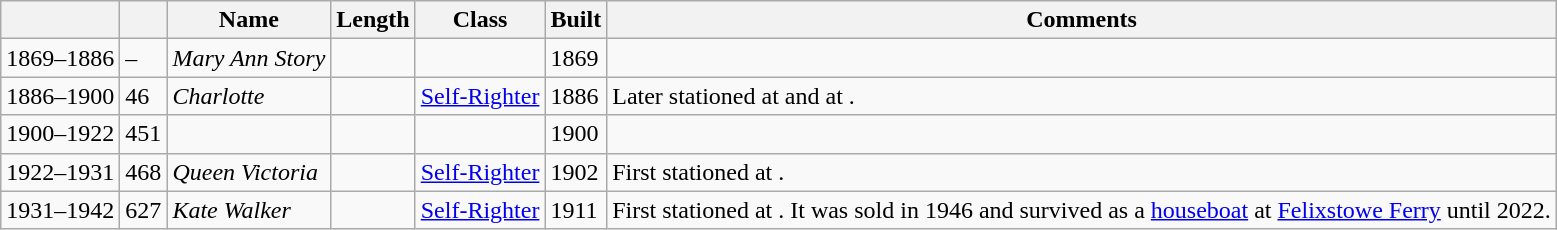<table class="wikitable">
<tr>
<th></th>
<th></th>
<th>Name</th>
<th>Length</th>
<th>Class</th>
<th>Built</th>
<th>Comments</th>
</tr>
<tr>
<td>1869–1886</td>
<td>–</td>
<td><em>Mary Ann Story</em></td>
<td></td>
<td></td>
<td>1869</td>
<td></td>
</tr>
<tr>
<td>1886–1900</td>
<td>46</td>
<td><em>Charlotte</em></td>
<td></td>
<td><a href='#'>Self-Righter</a></td>
<td>1886</td>
<td>Later stationed at  and at .</td>
</tr>
<tr>
<td>1900–1922</td>
<td>451</td>
<td><em></em></td>
<td></td>
<td></td>
<td>1900</td>
<td></td>
</tr>
<tr>
<td>1922–1931</td>
<td>468</td>
<td><em>Queen Victoria</em></td>
<td></td>
<td><a href='#'>Self-Righter</a></td>
<td>1902</td>
<td>First stationed at .</td>
</tr>
<tr>
<td>1931–1942</td>
<td>627</td>
<td><em>Kate Walker</em></td>
<td></td>
<td><a href='#'>Self-Righter</a></td>
<td>1911</td>
<td>First stationed at . It was sold in 1946 and survived as a <a href='#'>houseboat</a> at <a href='#'>Felixstowe Ferry</a> until 2022.</td>
</tr>
</table>
